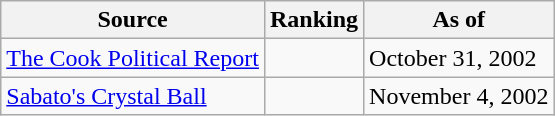<table class="wikitable">
<tr>
<th>Source</th>
<th>Ranking</th>
<th>As of</th>
</tr>
<tr>
<td><a href='#'>The Cook Political Report</a></td>
<td></td>
<td>October 31, 2002</td>
</tr>
<tr>
<td><a href='#'>Sabato's Crystal Ball</a></td>
<td></td>
<td>November 4, 2002</td>
</tr>
</table>
